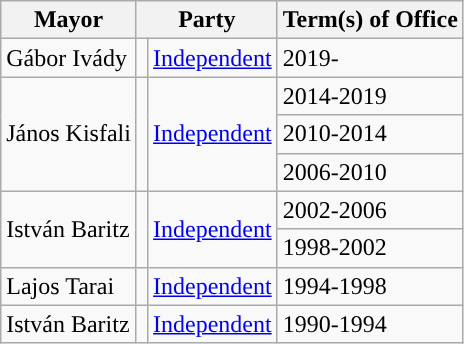<table class="wikitable">
<tr>
<th>Mayor</th>
<th colspan="2">Party</th>
<th>Term(s) of Office</th>
</tr>
<tr>
<td>Gábor Ivády</td>
<td style="background-color:"></td>
<td><a href='#'>Independent</a></td>
<td>2019-</td>
</tr>
<tr>
<td rowspan="3">János Kisfali</td>
<td rowspan="3" style="background-color:"></td>
<td rowspan="3"><a href='#'>Independent</a></td>
<td>2014-2019</td>
</tr>
<tr>
<td>2010-2014</td>
</tr>
<tr>
<td>2006-2010</td>
</tr>
<tr>
<td rowspan="2">István Baritz</td>
<td rowspan="2" style="background-color:"></td>
<td rowspan="2"><a href='#'>Independent</a></td>
<td>2002-2006</td>
</tr>
<tr>
<td>1998-2002</td>
</tr>
<tr>
<td>Lajos Tarai</td>
<td style="background-color:"></td>
<td><a href='#'>Independent</a></td>
<td>1994-1998</td>
</tr>
<tr>
<td>István Baritz</td>
<td style="background-color:"></td>
<td><a href='#'>Independent</a></td>
<td>1990-1994</td>
</tr>
</table>
